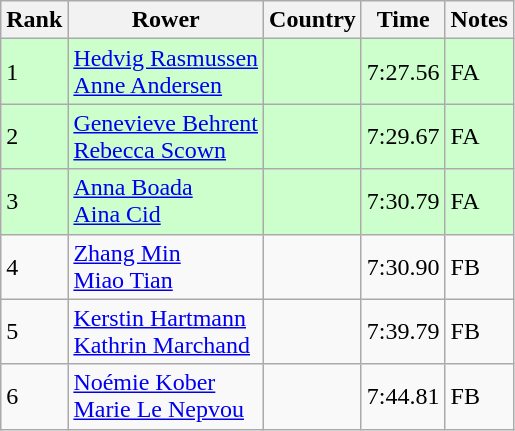<table class="wikitable">
<tr>
<th>Rank</th>
<th>Rower</th>
<th>Country</th>
<th>Time</th>
<th>Notes</th>
</tr>
<tr bgcolor=ccffcc>
<td>1</td>
<td><a href='#'>Hedvig Rasmussen</a><br><a href='#'>Anne Andersen</a></td>
<td></td>
<td>7:27.56</td>
<td>FA</td>
</tr>
<tr bgcolor=ccffcc>
<td>2</td>
<td><a href='#'>Genevieve Behrent</a><br><a href='#'>Rebecca Scown</a></td>
<td></td>
<td>7:29.67</td>
<td>FA</td>
</tr>
<tr bgcolor=ccffcc>
<td>3</td>
<td><a href='#'>Anna Boada</a><br><a href='#'>Aina Cid</a></td>
<td></td>
<td>7:30.79</td>
<td>FA</td>
</tr>
<tr>
<td>4</td>
<td><a href='#'>Zhang Min</a><br><a href='#'>Miao Tian</a></td>
<td></td>
<td>7:30.90</td>
<td>FB</td>
</tr>
<tr>
<td>5</td>
<td><a href='#'>Kerstin Hartmann</a><br><a href='#'>Kathrin Marchand</a></td>
<td></td>
<td>7:39.79</td>
<td>FB</td>
</tr>
<tr>
<td>6</td>
<td><a href='#'>Noémie Kober</a><br><a href='#'>Marie Le Nepvou</a></td>
<td></td>
<td>7:44.81</td>
<td>FB</td>
</tr>
</table>
